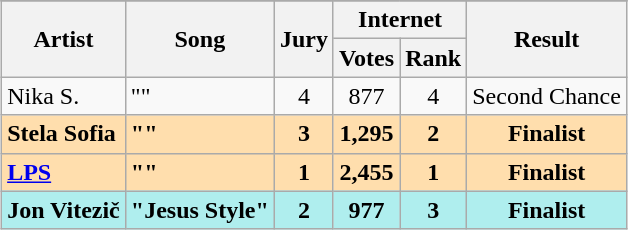<table class="sortable wikitable" style="margin: 1em auto 1em auto; text-align:center">
<tr>
</tr>
<tr>
<th scope="col" rowspan="2">Artist</th>
<th scope="col" rowspan="2">Song</th>
<th scope="col" rowspan="2">Jury</th>
<th scope="col" colspan="2">Internet</th>
<th scope="col" rowspan="2">Result</th>
</tr>
<tr>
<th scope="col">Votes</th>
<th scope="col">Rank</th>
</tr>
<tr>
<td align="left">Nika S.</td>
<td align="left">""</td>
<td>4</td>
<td>877</td>
<td>4</td>
<td>Second Chance</td>
</tr>
<tr style="font-weight:bold; background:navajowhite;">
<td align="left">Stela Sofia</td>
<td align="left">""</td>
<td>3</td>
<td>1,295</td>
<td>2</td>
<td>Finalist</td>
</tr>
<tr style="font-weight:bold; background:navajowhite;">
<td align="left"><a href='#'>LPS</a></td>
<td align="left">""</td>
<td>1</td>
<td>2,455</td>
<td>1</td>
<td>Finalist</td>
</tr>
<tr style="font-weight:bold; background:paleturquoise;">
<td align="left">Jon Vitezič</td>
<td align="left">"Jesus Style"</td>
<td>2</td>
<td>977</td>
<td>3</td>
<td>Finalist</td>
</tr>
</table>
